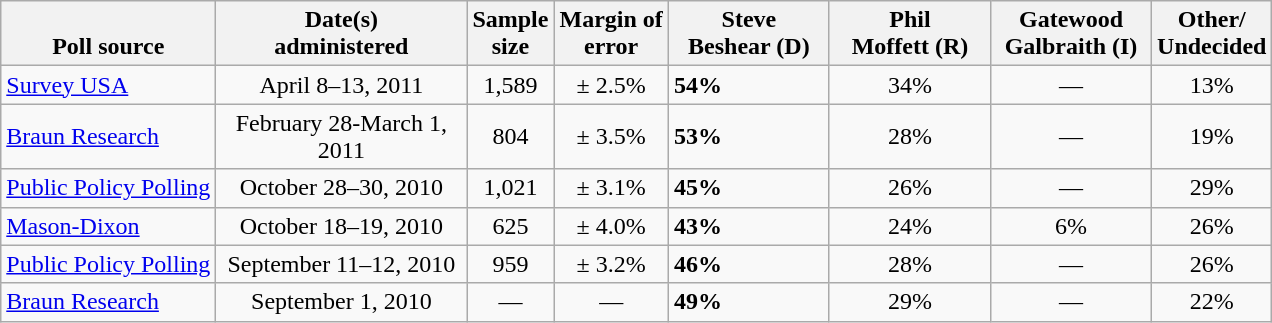<table class="wikitable">
<tr valign= bottom>
<th>Poll source</th>
<th style="width:160px;">Date(s)<br>administered</th>
<th>Sample<br>size</th>
<th>Margin of<br>error</th>
<th style="width:100px;">Steve<br>Beshear (D)</th>
<th style="width:100px;">Phil<br>Moffett (R)</th>
<th style="width:100px;">Gatewood<br>Galbraith (I)</th>
<th style="width:50px;">Other/<br>Undecided</th>
</tr>
<tr>
<td><a href='#'>Survey USA</a></td>
<td align=center>April 8–13, 2011</td>
<td align=center>1,589</td>
<td align=center>± 2.5%</td>
<td><strong>54%</strong></td>
<td align=center>34%</td>
<td align=center>—</td>
<td align=center>13%</td>
</tr>
<tr>
<td><a href='#'>Braun Research</a></td>
<td align=center>February 28-March 1, 2011</td>
<td align=center>804</td>
<td align=center>± 3.5%</td>
<td><strong>53%</strong></td>
<td align=center>28%</td>
<td align=center>—</td>
<td align=center>19%</td>
</tr>
<tr>
<td><a href='#'>Public Policy Polling</a></td>
<td align=center>October 28–30, 2010</td>
<td align=center>1,021</td>
<td align=center>± 3.1%</td>
<td><strong>45%</strong></td>
<td align=center>26%</td>
<td align=center>—</td>
<td align=center>29%</td>
</tr>
<tr>
<td><a href='#'>Mason-Dixon</a></td>
<td align=center>October 18–19, 2010</td>
<td align=center>625</td>
<td align=center>± 4.0%</td>
<td><strong>43%</strong></td>
<td align=center>24%</td>
<td align=center>6%</td>
<td align=center>26%</td>
</tr>
<tr>
<td><a href='#'>Public Policy Polling</a></td>
<td align=center>September 11–12, 2010</td>
<td align=center>959</td>
<td align=center>± 3.2%</td>
<td><strong>46%</strong></td>
<td align=center>28%</td>
<td align=center>—</td>
<td align=center>26%</td>
</tr>
<tr>
<td><a href='#'>Braun Research</a></td>
<td align=center>September 1, 2010</td>
<td align=center>—</td>
<td align=center>—</td>
<td><strong>49%</strong></td>
<td align=center>29%</td>
<td align=center>—</td>
<td align=center>22%</td>
</tr>
</table>
